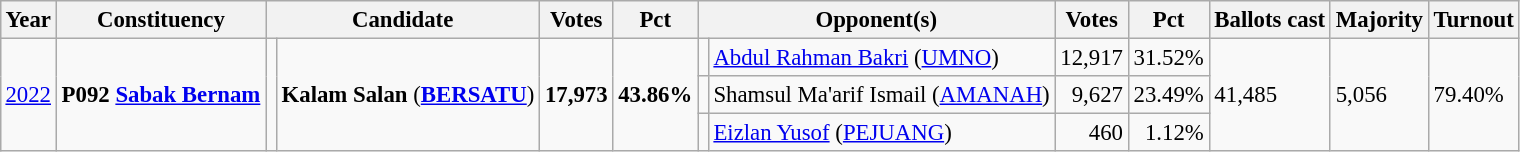<table class="wikitable" style="margin:0.5em ; font-size:95%">
<tr>
<th>Year</th>
<th>Constituency</th>
<th colspan=2>Candidate</th>
<th>Votes</th>
<th>Pct</th>
<th colspan=2>Opponent(s)</th>
<th>Votes</th>
<th>Pct</th>
<th>Ballots cast</th>
<th>Majority</th>
<th>Turnout</th>
</tr>
<tr>
<td rowspan=3><a href='#'>2022</a></td>
<td rowspan=3><strong>P092 <a href='#'>Sabak Bernam</a></strong></td>
<td rowspan=3 bgcolor=></td>
<td rowspan=3><strong>Kalam Salan</strong> (<a href='#'><strong>BERSATU</strong></a>)</td>
<td rowspan=3 align="right"><strong>17,973</strong></td>
<td rowspan=3><strong>43.86%</strong></td>
<td></td>
<td><a href='#'>Abdul Rahman Bakri</a> (<a href='#'>UMNO</a>)</td>
<td align="right">12,917</td>
<td>31.52%</td>
<td rowspan=3>41,485</td>
<td rowspan=3>5,056</td>
<td rowspan=3>79.40%</td>
</tr>
<tr>
<td></td>
<td>Shamsul Ma'arif Ismail (<a href='#'>AMANAH</a>)</td>
<td align="right">9,627</td>
<td>23.49%</td>
</tr>
<tr>
<td bgcolor=></td>
<td><a href='#'>Eizlan Yusof</a> (<a href='#'>PEJUANG</a>)</td>
<td align="right">460</td>
<td align="right">1.12%</td>
</tr>
</table>
